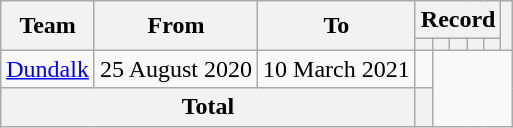<table class=wikitable style=text-align:center>
<tr>
<th rowspan=2>Team</th>
<th rowspan=2>From</th>
<th rowspan=2>To</th>
<th colspan=5>Record</th>
<th rowspan=2></th>
</tr>
<tr>
<th></th>
<th></th>
<th></th>
<th></th>
<th></th>
</tr>
<tr>
<td align=left><a href='#'>Dundalk</a></td>
<td align=left>25 August 2020</td>
<td align=left>10 March 2021<br></td>
<td></td>
</tr>
<tr>
<th colspan=3>Total<br></th>
<th></th>
</tr>
</table>
